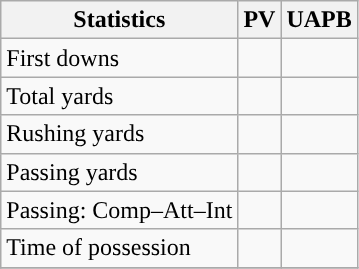<table class="wikitable" style="float: left;">
<tr>
<th>Statistics</th>
<th>PV</th>
<th>UAPB</th>
</tr>
<tr>
<td>First downs</td>
<td></td>
<td></td>
</tr>
<tr>
<td>Total yards</td>
<td></td>
<td></td>
</tr>
<tr>
<td>Rushing yards</td>
<td></td>
<td></td>
</tr>
<tr>
<td>Passing yards</td>
<td></td>
<td></td>
</tr>
<tr>
<td>Passing: Comp–Att–Int</td>
<td></td>
<td></td>
</tr>
<tr>
<td>Time of possession</td>
<td></td>
<td></td>
</tr>
<tr>
</tr>
</table>
